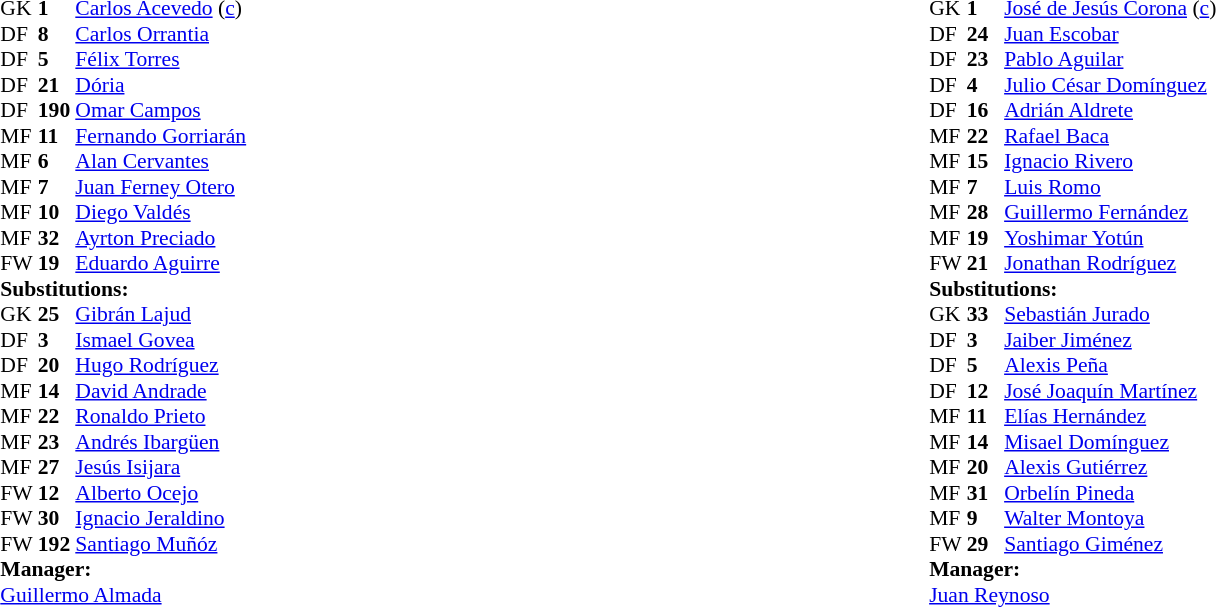<table width=100%>
<tr>
<td valign=top width=50%><br><table style="font-size:90%" cellspacing=0 cellpadding=0 align=center>
<tr>
<th width=25></th>
<th width=25></th>
</tr>
<tr>
<td>GK</td>
<td><strong>1</strong></td>
<td> <a href='#'>Carlos Acevedo</a> (<a href='#'>c</a>)</td>
</tr>
<tr>
<td>DF</td>
<td><strong>8</strong></td>
<td> <a href='#'>Carlos Orrantia</a></td>
<td></td>
<td></td>
</tr>
<tr>
<td>DF</td>
<td><strong>5</strong></td>
<td> <a href='#'>Félix Torres</a></td>
</tr>
<tr>
<td>DF</td>
<td><strong>21</strong></td>
<td> <a href='#'>Dória</a></td>
</tr>
<tr>
<td>DF</td>
<td><strong>190</strong></td>
<td> <a href='#'>Omar Campos</a></td>
</tr>
<tr>
<td>MF</td>
<td><strong>11</strong></td>
<td> <a href='#'>Fernando Gorriarán</a></td>
<td></td>
<td></td>
</tr>
<tr>
<td>MF</td>
<td><strong>6</strong></td>
<td> <a href='#'>Alan Cervantes</a></td>
</tr>
<tr>
<td>MF</td>
<td><strong>7</strong></td>
<td> <a href='#'>Juan Ferney Otero</a></td>
</tr>
<tr>
<td>MF</td>
<td><strong>10</strong></td>
<td> <a href='#'>Diego Valdés</a></td>
</tr>
<tr>
<td>MF</td>
<td><strong>32</strong></td>
<td> <a href='#'>Ayrton Preciado</a></td>
<td></td>
<td></td>
</tr>
<tr>
<td>FW</td>
<td><strong>19</strong></td>
<td> <a href='#'>Eduardo Aguirre</a></td>
<td></td>
<td></td>
</tr>
<tr>
<td colspan=3><strong>Substitutions:</strong></td>
</tr>
<tr>
<td>GK</td>
<td><strong>25</strong></td>
<td> <a href='#'>Gibrán Lajud</a></td>
</tr>
<tr>
<td>DF</td>
<td><strong>3</strong></td>
<td> <a href='#'>Ismael Govea</a></td>
</tr>
<tr>
<td>DF</td>
<td><strong>20</strong></td>
<td> <a href='#'>Hugo Rodríguez</a></td>
</tr>
<tr>
<td>MF</td>
<td><strong>14</strong></td>
<td> <a href='#'>David Andrade</a></td>
</tr>
<tr>
<td>MF</td>
<td><strong>22</strong></td>
<td> <a href='#'>Ronaldo Prieto</a></td>
</tr>
<tr>
<td>MF</td>
<td><strong>23</strong></td>
<td> <a href='#'>Andrés Ibargüen</a></td>
<td></td>
<td></td>
</tr>
<tr>
<td>MF</td>
<td><strong>27</strong></td>
<td> <a href='#'>Jesús Isijara</a></td>
<td></td>
<td></td>
</tr>
<tr>
<td>FW</td>
<td><strong>12</strong></td>
<td> <a href='#'>Alberto Ocejo</a></td>
</tr>
<tr>
<td>FW</td>
<td><strong>30</strong></td>
<td> <a href='#'>Ignacio Jeraldino</a></td>
<td></td>
<td></td>
</tr>
<tr>
<td>FW</td>
<td><strong>192</strong></td>
<td> <a href='#'>Santiago Muñóz</a></td>
<td></td>
<td></td>
</tr>
<tr>
<td colspan=3><strong>Manager:</strong></td>
</tr>
<tr>
<td colspan=4> <a href='#'>Guillermo Almada</a></td>
</tr>
</table>
</td>
<td valign=top></td>
<td valign=top width=50%><br><table style="font-size:90%" cellspacing=0 cellpadding=0 align=center>
<tr>
<th width=25></th>
<th width=25></th>
</tr>
<tr>
<td>GK</td>
<td><strong>1</strong></td>
<td> <a href='#'>José de Jesús Corona</a> (<a href='#'>c</a>)</td>
</tr>
<tr>
<td>DF</td>
<td><strong>24</strong></td>
<td> <a href='#'>Juan Escobar</a></td>
</tr>
<tr>
<td>DF</td>
<td><strong>23</strong></td>
<td> <a href='#'>Pablo Aguilar</a></td>
</tr>
<tr>
<td>DF</td>
<td><strong>4</strong></td>
<td> <a href='#'>Julio César Domínguez</a></td>
</tr>
<tr>
<td>DF</td>
<td><strong>16</strong></td>
<td> <a href='#'>Adrián Aldrete</a></td>
<td></td>
<td></td>
</tr>
<tr>
<td>MF</td>
<td><strong>22</strong></td>
<td> <a href='#'>Rafael Baca</a></td>
</tr>
<tr>
<td>MF</td>
<td><strong>15</strong></td>
<td> <a href='#'>Ignacio Rivero</a></td>
<td></td>
<td></td>
</tr>
<tr>
<td>MF</td>
<td><strong>7</strong></td>
<td> <a href='#'>Luis Romo</a></td>
<td></td>
<td></td>
</tr>
<tr>
<td>MF</td>
<td><strong>28</strong></td>
<td> <a href='#'>Guillermo Fernández</a></td>
<td></td>
<td></td>
</tr>
<tr>
<td>MF</td>
<td><strong>19</strong></td>
<td> <a href='#'>Yoshimar Yotún</a></td>
<td></td>
<td></td>
</tr>
<tr>
<td>FW</td>
<td><strong>21</strong></td>
<td> <a href='#'>Jonathan Rodríguez</a></td>
</tr>
<tr>
<td colspan=3><strong>Substitutions:</strong></td>
</tr>
<tr>
<td>GK</td>
<td><strong>33</strong></td>
<td> <a href='#'>Sebastián Jurado</a></td>
</tr>
<tr>
<td>DF</td>
<td><strong>3</strong></td>
<td> <a href='#'>Jaiber Jiménez</a></td>
</tr>
<tr>
<td>DF</td>
<td><strong>5</strong></td>
<td> <a href='#'>Alexis Peña</a></td>
</tr>
<tr>
<td>DF</td>
<td><strong>12</strong></td>
<td> <a href='#'>José Joaquín Martínez</a></td>
<td></td>
<td></td>
</tr>
<tr>
<td>MF</td>
<td><strong>11</strong></td>
<td> <a href='#'>Elías Hernández</a></td>
<td></td>
<td></td>
</tr>
<tr>
<td>MF</td>
<td><strong>14</strong></td>
<td> <a href='#'>Misael Domínguez</a></td>
</tr>
<tr>
<td>MF</td>
<td><strong>20</strong></td>
<td> <a href='#'>Alexis Gutiérrez</a></td>
</tr>
<tr>
<td>MF</td>
<td><strong>31</strong></td>
<td> <a href='#'>Orbelín Pineda</a></td>
<td></td>
<td></td>
</tr>
<tr>
<td>MF</td>
<td><strong>9</strong></td>
<td> <a href='#'>Walter Montoya</a></td>
<td></td>
<td></td>
</tr>
<tr>
<td>FW</td>
<td><strong>29</strong></td>
<td> <a href='#'>Santiago Giménez</a></td>
<td></td>
<td></td>
</tr>
<tr>
<td colspan=3><strong>Manager:</strong></td>
</tr>
<tr>
<td colspan=4> <a href='#'>Juan Reynoso</a></td>
</tr>
</table>
</td>
</tr>
</table>
